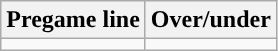<table class="wikitable">
<tr align="center">
<th>Pregame line</th>
<th>Over/under</th>
</tr>
<tr align="center">
<td></td>
<td></td>
</tr>
</table>
